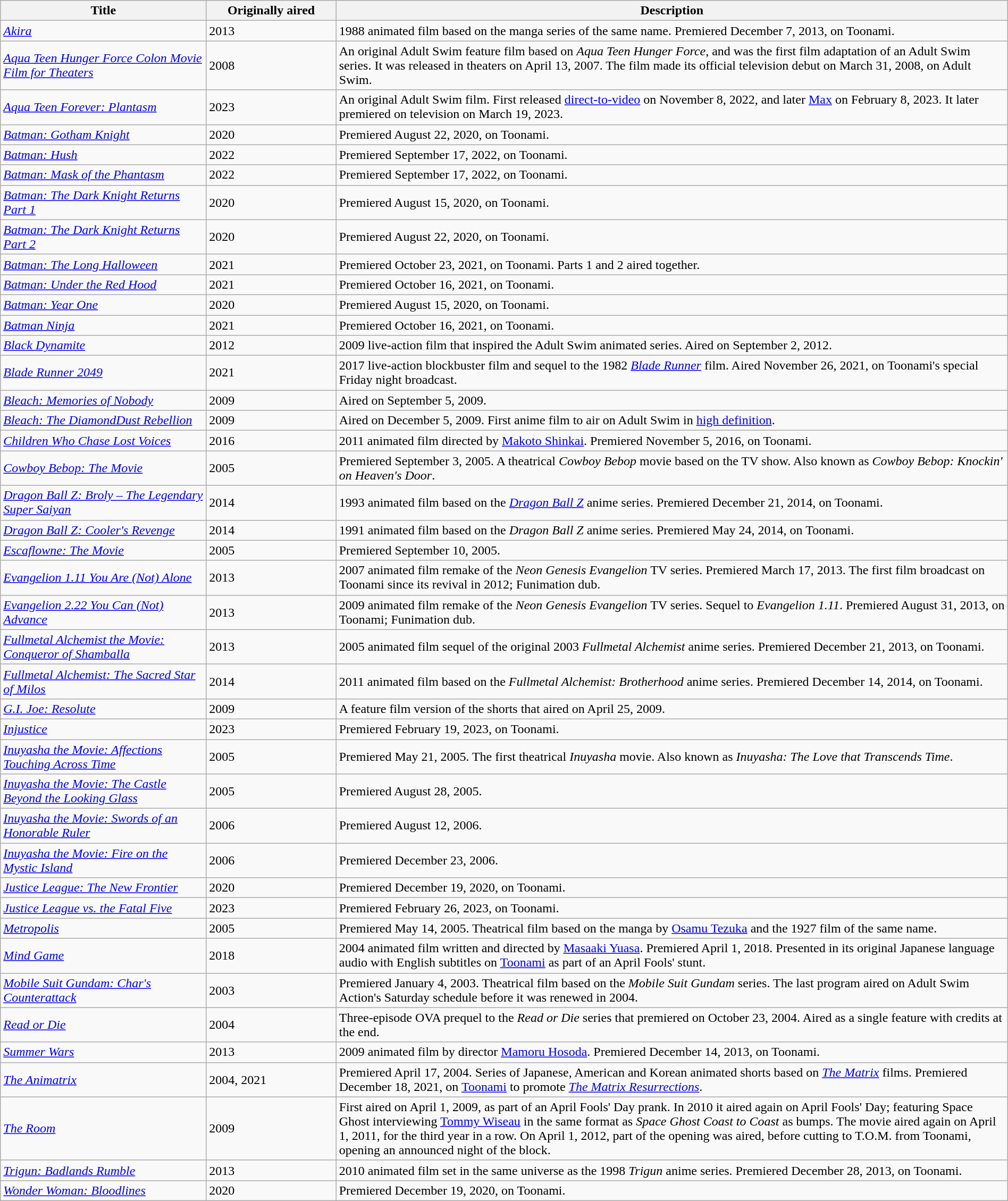<table class="wikitable sortable" style="width:100%;">
<tr>
<th style="width: 19%;">Title</th>
<th style="width: 12%;">Originally aired</th>
<th style="width: 62%;">Description</th>
</tr>
<tr>
<td><em><a href='#'>Akira</a></em></td>
<td>2013</td>
<td>1988 animated film based on the manga series of the same name. Premiered December 7, 2013, on Toonami.</td>
</tr>
<tr>
<td><em><a href='#'>Aqua Teen Hunger Force Colon Movie Film for Theaters</a></em></td>
<td>2008</td>
<td>An original Adult Swim feature film based on <em>Aqua Teen Hunger Force</em>, and was the first film adaptation of an Adult Swim series. It was released in theaters on April 13, 2007. The film made its official television debut on March 31, 2008, on Adult Swim.</td>
</tr>
<tr>
<td><em><a href='#'>Aqua Teen Forever: Plantasm</a></em></td>
<td>2023</td>
<td>An original Adult Swim film. First released <a href='#'>direct-to-video</a> on November 8, 2022, and later <a href='#'>Max</a> on February 8, 2023. It later premiered on television on March 19, 2023.</td>
</tr>
<tr>
<td><em><a href='#'>Batman: Gotham Knight</a></em></td>
<td>2020</td>
<td>Premiered August 22, 2020, on Toonami.</td>
</tr>
<tr>
<td><em><a href='#'>Batman: Hush</a></em></td>
<td>2022</td>
<td>Premiered September 17, 2022, on Toonami.</td>
</tr>
<tr>
<td><em><a href='#'>Batman: Mask of the Phantasm</a></em></td>
<td>2022</td>
<td>Premiered September 17, 2022, on Toonami.</td>
</tr>
<tr>
<td><em><a href='#'>Batman: The Dark Knight Returns Part 1</a></em></td>
<td>2020</td>
<td>Premiered August 15, 2020, on Toonami.</td>
</tr>
<tr>
<td><em><a href='#'>Batman: The Dark Knight Returns Part 2</a></em></td>
<td>2020</td>
<td>Premiered August 22, 2020, on Toonami.</td>
</tr>
<tr>
<td><em><a href='#'>Batman: The Long Halloween</a></em></td>
<td>2021</td>
<td>Premiered October 23, 2021, on Toonami. Parts 1 and 2 aired together.</td>
</tr>
<tr>
<td><em><a href='#'>Batman: Under the Red Hood</a></em></td>
<td>2021</td>
<td>Premiered October 16, 2021, on Toonami.</td>
</tr>
<tr>
<td><em><a href='#'>Batman: Year One</a></em></td>
<td>2020</td>
<td>Premiered August 15, 2020, on Toonami.</td>
</tr>
<tr>
<td><em><a href='#'>Batman Ninja</a></em></td>
<td>2021</td>
<td>Premiered October 16, 2021, on Toonami.</td>
</tr>
<tr>
<td><em><a href='#'>Black Dynamite</a></em></td>
<td>2012</td>
<td>2009 live-action film that inspired the Adult Swim animated series. Aired on September 2, 2012.</td>
</tr>
<tr>
<td><em><a href='#'>Blade Runner 2049</a></em></td>
<td>2021</td>
<td>2017 live-action blockbuster film and sequel to the 1982 <em><a href='#'>Blade Runner</a></em> film. Aired November 26, 2021, on Toonami's special Friday night broadcast.</td>
</tr>
<tr>
<td><em><a href='#'>Bleach: Memories of Nobody</a></em></td>
<td>2009</td>
<td>Aired on September 5, 2009.</td>
</tr>
<tr>
<td><em><a href='#'>Bleach: The DiamondDust Rebellion</a></em></td>
<td>2009</td>
<td>Aired on December 5, 2009. First anime film to air on Adult Swim in <a href='#'>high definition</a>.</td>
</tr>
<tr>
<td><em><a href='#'>Children Who Chase Lost Voices</a></em></td>
<td>2016</td>
<td>2011 animated film directed by <a href='#'>Makoto Shinkai</a>. Premiered November 5, 2016, on Toonami.</td>
</tr>
<tr>
<td><em><a href='#'>Cowboy Bebop: The Movie</a></em></td>
<td>2005</td>
<td>Premiered September 3, 2005. A theatrical <em>Cowboy Bebop</em> movie based on the TV show. Also known as <em>Cowboy Bebop: Knockin' on Heaven's Door</em>.</td>
</tr>
<tr>
<td><em><a href='#'>Dragon Ball Z: Broly – The Legendary Super Saiyan</a></em></td>
<td>2014</td>
<td>1993 animated film based on the <em><a href='#'>Dragon Ball Z</a></em> anime series. Premiered December 21, 2014, on Toonami.</td>
</tr>
<tr>
<td><em><a href='#'>Dragon Ball Z: Cooler's Revenge</a></em></td>
<td>2014</td>
<td>1991 animated film based on the <em>Dragon Ball Z</em> anime series. Premiered May 24, 2014, on Toonami.</td>
</tr>
<tr>
<td><em><a href='#'>Escaflowne: The Movie</a></em></td>
<td>2005</td>
<td>Premiered September 10, 2005.</td>
</tr>
<tr>
<td><em><a href='#'>Evangelion 1.11 You Are (Not) Alone</a></em></td>
<td>2013</td>
<td>2007 animated film remake of the <em>Neon Genesis Evangelion</em> TV series. Premiered March 17, 2013. The first film broadcast on Toonami since its revival in 2012; Funimation dub.</td>
</tr>
<tr>
<td><em><a href='#'>Evangelion 2.22 You Can (Not) Advance</a></em></td>
<td>2013</td>
<td>2009 animated film remake of the <em>Neon Genesis Evangelion</em> TV series. Sequel to <em>Evangelion 1.11</em>. Premiered August 31, 2013, on Toonami; Funimation dub.</td>
</tr>
<tr>
<td><em><a href='#'>Fullmetal Alchemist the Movie: Conqueror of Shamballa</a></em></td>
<td>2013</td>
<td>2005 animated film sequel of the original 2003 <em>Fullmetal Alchemist</em> anime series. Premiered December 21, 2013, on Toonami.</td>
</tr>
<tr>
<td><em><a href='#'>Fullmetal Alchemist: The Sacred Star of Milos</a></em></td>
<td>2014</td>
<td>2011 animated film based on the <em>Fullmetal Alchemist: Brotherhood</em> anime series. Premiered December 14, 2014, on Toonami.</td>
</tr>
<tr>
<td><em><a href='#'>G.I. Joe: Resolute</a></em></td>
<td>2009</td>
<td>A feature film version of the shorts that aired on April 25, 2009.</td>
</tr>
<tr>
<td><em><a href='#'>Injustice</a></em></td>
<td>2023</td>
<td>Premiered February 19, 2023, on Toonami.</td>
</tr>
<tr>
<td><em><a href='#'>Inuyasha the Movie: Affections Touching Across Time</a></em></td>
<td>2005</td>
<td>Premiered May 21, 2005. The first theatrical <em>Inuyasha</em> movie. Also known as <em>Inuyasha: The Love that Transcends Time</em>.</td>
</tr>
<tr>
<td><em><a href='#'>Inuyasha the Movie: The Castle Beyond the Looking Glass</a></em></td>
<td>2005</td>
<td>Premiered August 28, 2005.</td>
</tr>
<tr>
<td><em><a href='#'>Inuyasha the Movie: Swords of an Honorable Ruler</a></em></td>
<td>2006</td>
<td>Premiered August 12, 2006.</td>
</tr>
<tr>
<td><em><a href='#'>Inuyasha the Movie: Fire on the Mystic Island</a></em></td>
<td>2006</td>
<td>Premiered December 23, 2006.</td>
</tr>
<tr>
<td><em><a href='#'>Justice League: The New Frontier</a></em></td>
<td>2020</td>
<td>Premiered December 19, 2020, on Toonami.</td>
</tr>
<tr>
<td><em><a href='#'>Justice League vs. the Fatal Five</a></em></td>
<td>2023</td>
<td>Premiered February 26, 2023, on Toonami.</td>
</tr>
<tr>
<td><em><a href='#'>Metropolis</a></em></td>
<td>2005</td>
<td>Premiered May 14, 2005. Theatrical film based on the manga by <a href='#'>Osamu Tezuka</a> and the 1927 film of the same name.</td>
</tr>
<tr>
<td><em><a href='#'>Mind Game</a></em></td>
<td>2018</td>
<td>2004 animated film written and directed by <a href='#'>Masaaki Yuasa</a>. Premiered April 1, 2018. Presented in its original Japanese language audio with English subtitles on <a href='#'>Toonami</a> as part of an April Fools' stunt.</td>
</tr>
<tr>
<td><em><a href='#'>Mobile Suit Gundam: Char's Counterattack</a></em></td>
<td>2003</td>
<td>Premiered January 4, 2003. Theatrical film based on the <em>Mobile Suit Gundam</em> series. The last program aired on Adult Swim Action's Saturday schedule before it was renewed in 2004.</td>
</tr>
<tr>
<td><em><a href='#'>Read or Die</a></em></td>
<td>2004</td>
<td>Three-episode OVA prequel to the <em>Read or Die</em> series that premiered on October 23, 2004. Aired as a single feature with credits at the end.</td>
</tr>
<tr>
<td><em><a href='#'>Summer Wars</a></em></td>
<td>2013</td>
<td>2009 animated film by director <a href='#'>Mamoru Hosoda</a>. Premiered December 14, 2013, on Toonami.</td>
</tr>
<tr>
<td><em><a href='#'>The Animatrix</a></em></td>
<td>2004, 2021</td>
<td>Premiered April 17, 2004. Series of Japanese, American and Korean animated shorts based on <em><a href='#'>The Matrix</a></em> films. Premiered December 18, 2021, on <a href='#'>Toonami</a> to promote <em><a href='#'>The Matrix Resurrections</a></em>.</td>
</tr>
<tr>
<td><em><a href='#'>The Room</a></em></td>
<td>2009</td>
<td>First aired on April 1, 2009, as part of an April Fools' Day prank. In 2010 it aired again on April Fools' Day; featuring Space Ghost interviewing <a href='#'>Tommy Wiseau</a> in the same format as <em>Space Ghost Coast to Coast</em> as bumps. The movie aired again on April 1, 2011, for the third year in a row. On April 1, 2012, part of the opening was aired, before cutting to T.O.M. from Toonami, opening an announced night of the block.</td>
</tr>
<tr>
<td><em><a href='#'>Trigun: Badlands Rumble</a></em></td>
<td>2013</td>
<td>2010 animated film set in the same universe as the 1998 <em>Trigun</em> anime series. Premiered December 28, 2013, on Toonami.</td>
</tr>
<tr>
<td><em><a href='#'>Wonder Woman: Bloodlines</a></em></td>
<td>2020</td>
<td>Premiered December 19, 2020, on Toonami.</td>
</tr>
</table>
